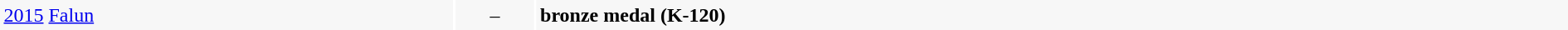<table width=100% cellpadding=3>
<tr bgcolor=f7f7f7>
<td width=29%><a href='#'>2015</a>  <a href='#'>Falun</a></td>
<td width=5% align=center>–</td>
<td><strong>bronze medal (K-120)</strong></td>
</tr>
</table>
